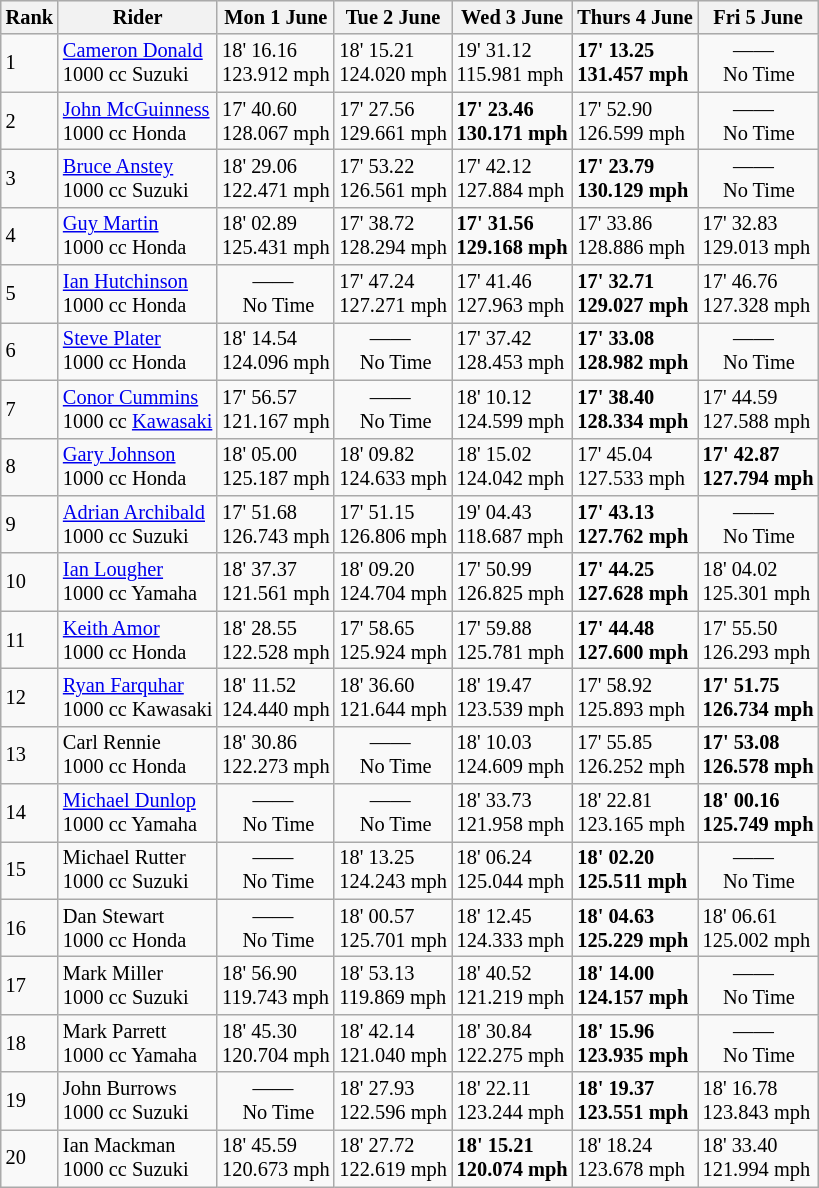<table class="wikitable" style="font-size: 85%;">
<tr style="background:#efefef;">
<th>Rank</th>
<th>Rider</th>
<th>Mon 1 June</th>
<th>Tue 2 June</th>
<th>Wed 3 June</th>
<th>Thurs 4 June</th>
<th>Fri 5 June</th>
</tr>
<tr>
<td>1</td>
<td> <a href='#'>Cameron Donald</a><br> 1000 cc Suzuki</td>
<td>18' 16.16 <br> 123.912 mph</td>
<td>18' 15.21 <br> 124.020 mph</td>
<td>19' 31.12 <br> 115.981 mph</td>
<td><strong>17' 13.25 <br> 131.457 mph</strong></td>
<td>      ——<br>    No Time</td>
</tr>
<tr>
<td>2</td>
<td> <a href='#'>John McGuinness</a> <br> 1000 cc Honda</td>
<td>17' 40.60 <br> 128.067 mph</td>
<td>17' 27.56 <br> 129.661 mph</td>
<td><strong>17' 23.46 <br> 130.171 mph</strong></td>
<td>17' 52.90 <br> 126.599 mph</td>
<td>      ——<br>    No Time</td>
</tr>
<tr>
<td>3</td>
<td> <a href='#'>Bruce Anstey</a><br> 1000 cc Suzuki</td>
<td>18' 29.06 <br> 122.471 mph</td>
<td>17' 53.22 <br> 126.561 mph</td>
<td>17' 42.12 <br> 127.884 mph</td>
<td><strong>17' 23.79 <br> 130.129 mph</strong></td>
<td>      ——<br>    No Time</td>
</tr>
<tr>
<td>4</td>
<td> <a href='#'>Guy Martin</a><br> 1000 cc Honda</td>
<td>18' 02.89 <br> 125.431 mph</td>
<td>17' 38.72 <br> 128.294 mph</td>
<td><strong>17' 31.56 <br> 129.168 mph</strong></td>
<td>17' 33.86 <br> 128.886 mph</td>
<td>17' 32.83 <br> 129.013 mph</td>
</tr>
<tr>
<td>5</td>
<td> <a href='#'>Ian Hutchinson</a> <br> 1000 cc Honda</td>
<td>      ——<br>    No Time</td>
<td>17' 47.24 <br> 127.271 mph</td>
<td>17' 41.46 <br> 127.963 mph</td>
<td><strong>17' 32.71 <br> 129.027 mph</strong></td>
<td>17' 46.76 <br> 127.328 mph</td>
</tr>
<tr>
<td>6</td>
<td> <a href='#'>Steve Plater</a><br> 1000 cc Honda</td>
<td>18' 14.54 <br> 124.096 mph</td>
<td>      ——<br>    No Time</td>
<td>17' 37.42 <br> 128.453 mph</td>
<td><strong>17' 33.08 <br> 128.982 mph</strong></td>
<td>      ——<br>    No Time</td>
</tr>
<tr>
<td>7</td>
<td> <a href='#'>Conor Cummins</a><br> 1000 cc <a href='#'>Kawasaki</a></td>
<td>17' 56.57 <br> 121.167 mph</td>
<td>      ——<br>    No Time</td>
<td>18' 10.12 <br> 124.599 mph</td>
<td><strong>17' 38.40 <br> 128.334 mph</strong></td>
<td>17' 44.59 <br> 127.588 mph</td>
</tr>
<tr>
<td>8</td>
<td> <a href='#'>Gary Johnson</a><br> 1000 cc Honda</td>
<td>18' 05.00 <br> 125.187 mph</td>
<td>18' 09.82 <br> 124.633 mph</td>
<td>18' 15.02 <br> 124.042 mph</td>
<td>17' 45.04 <br> 127.533 mph</td>
<td><strong>17' 42.87 <br> 127.794 mph</strong></td>
</tr>
<tr>
<td>9</td>
<td> <a href='#'>Adrian Archibald</a><br> 1000 cc Suzuki</td>
<td>17' 51.68 <br> 126.743 mph</td>
<td>17' 51.15 <br> 126.806 mph</td>
<td>19' 04.43 <br> 118.687 mph</td>
<td><strong>17' 43.13 <br> 127.762 mph</strong></td>
<td>      ——<br>    No Time</td>
</tr>
<tr>
<td>10</td>
<td> <a href='#'>Ian Lougher</a><br> 1000 cc Yamaha</td>
<td>18' 37.37 <br> 121.561 mph</td>
<td>18' 09.20 <br> 124.704 mph</td>
<td>17' 50.99 <br> 126.825 mph</td>
<td><strong>17' 44.25 <br> 127.628 mph</strong></td>
<td>18' 04.02 <br> 125.301 mph</td>
</tr>
<tr>
<td>11</td>
<td> <a href='#'>Keith Amor</a><br> 1000 cc Honda</td>
<td>18' 28.55 <br> 122.528 mph</td>
<td>17' 58.65 <br> 125.924 mph</td>
<td>17' 59.88 <br> 125.781 mph</td>
<td><strong>17' 44.48 <br> 127.600 mph</strong></td>
<td>17' 55.50 <br> 126.293 mph</td>
</tr>
<tr>
<td>12</td>
<td> <a href='#'>Ryan Farquhar</a> <br> 1000 cc Kawasaki</td>
<td>18' 11.52 <br> 124.440 mph</td>
<td>18' 36.60 <br> 121.644 mph</td>
<td>18' 19.47 <br> 123.539 mph</td>
<td>17' 58.92 <br> 125.893 mph</td>
<td><strong>17' 51.75 <br> 126.734 mph</strong></td>
</tr>
<tr>
<td>13</td>
<td> Carl Rennie<br> 1000 cc Honda</td>
<td>18' 30.86 <br> 122.273 mph</td>
<td>      ——<br>    No Time</td>
<td>18' 10.03 <br> 124.609 mph</td>
<td>17' 55.85 <br> 126.252 mph</td>
<td><strong>17' 53.08 <br> 126.578 mph</strong></td>
</tr>
<tr>
<td>14</td>
<td> <a href='#'>Michael Dunlop</a><br> 1000 cc Yamaha</td>
<td>      ——<br>    No Time</td>
<td>      ——<br>    No Time</td>
<td>18' 33.73 <br> 121.958 mph</td>
<td>18' 22.81 <br> 123.165 mph</td>
<td><strong>18' 00.16 <br> 125.749 mph</strong></td>
</tr>
<tr>
<td>15</td>
<td> Michael Rutter<br> 1000 cc Suzuki</td>
<td>      ——<br>    No Time</td>
<td>18' 13.25 <br> 124.243 mph</td>
<td>18' 06.24 <br> 125.044 mph</td>
<td><strong>18' 02.20 <br> 125.511 mph</strong></td>
<td>      ——<br>    No Time</td>
</tr>
<tr>
<td>16</td>
<td> Dan Stewart<br> 1000 cc Honda</td>
<td>      ——<br>    No Time</td>
<td>18' 00.57 <br> 125.701 mph</td>
<td>18' 12.45 <br> 124.333 mph</td>
<td><strong>18' 04.63 <br> 125.229 mph</strong></td>
<td>18' 06.61 <br> 125.002 mph</td>
</tr>
<tr>
<td>17</td>
<td> Mark Miller<br> 1000 cc Suzuki</td>
<td>18' 56.90 <br> 119.743 mph</td>
<td>18' 53.13 <br> 119.869 mph</td>
<td>18' 40.52 <br> 121.219 mph</td>
<td><strong>18' 14.00 <br> 124.157 mph</strong></td>
<td>      ——<br>    No Time</td>
</tr>
<tr>
<td>18</td>
<td> Mark Parrett<br> 1000 cc Yamaha</td>
<td>18' 45.30 <br> 120.704 mph</td>
<td>18' 42.14 <br> 121.040 mph</td>
<td>18' 30.84 <br> 122.275 mph</td>
<td><strong>18' 15.96 <br> 123.935 mph</strong></td>
<td>      ——<br>    No Time</td>
</tr>
<tr>
<td>19</td>
<td> John Burrows <br> 1000 cc Suzuki</td>
<td>      ——<br>    No Time</td>
<td>18' 27.93 <br> 122.596 mph</td>
<td>18' 22.11 <br> 123.244 mph</td>
<td><strong>18' 19.37 <br> 123.551 mph</strong></td>
<td>18' 16.78 <br> 123.843 mph</td>
</tr>
<tr>
<td>20</td>
<td> Ian Mackman<br> 1000 cc Suzuki</td>
<td>18' 45.59 <br> 120.673 mph</td>
<td>18' 27.72 <br> 122.619 mph</td>
<td><strong>18' 15.21 <br> 120.074 mph</strong></td>
<td>18' 18.24 <br> 123.678 mph</td>
<td>18' 33.40 <br> 121.994 mph</td>
</tr>
</table>
